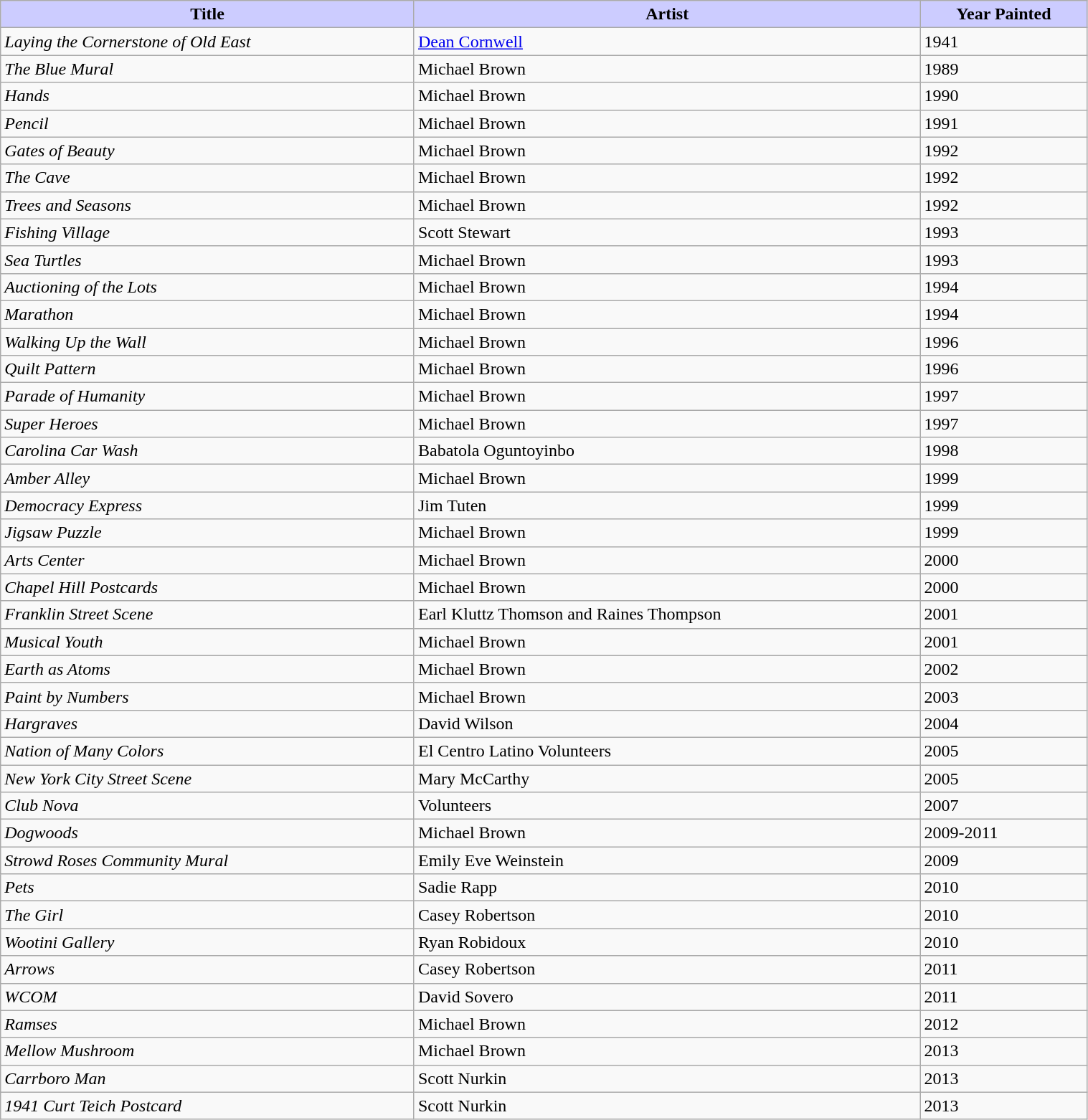<table class="wikitable" style="width:80%;">
<tr>
<th style="background:#ccf;">Title</th>
<th style="background:#ccf;">Artist</th>
<th style="background:#ccf;">Year Painted</th>
</tr>
<tr>
<td><em>Laying the Cornerstone of Old East</em></td>
<td><a href='#'>Dean Cornwell</a></td>
<td>1941</td>
</tr>
<tr>
<td><em>The Blue Mural</em></td>
<td>Michael Brown</td>
<td>1989</td>
</tr>
<tr>
<td><em>Hands</em></td>
<td>Michael Brown</td>
<td>1990</td>
</tr>
<tr>
<td><em>Pencil</em></td>
<td>Michael Brown</td>
<td>1991</td>
</tr>
<tr>
<td><em>Gates of Beauty</em></td>
<td>Michael Brown</td>
<td>1992</td>
</tr>
<tr>
<td><em>The Cave</em></td>
<td>Michael Brown</td>
<td>1992</td>
</tr>
<tr>
<td><em>Trees and Seasons</em></td>
<td>Michael Brown</td>
<td>1992</td>
</tr>
<tr>
<td><em>Fishing Village</em></td>
<td>Scott Stewart</td>
<td>1993</td>
</tr>
<tr>
<td><em>Sea Turtles</em></td>
<td>Michael Brown</td>
<td>1993</td>
</tr>
<tr>
<td><em>Auctioning of the Lots</em></td>
<td>Michael Brown</td>
<td>1994</td>
</tr>
<tr>
<td><em>Marathon</em></td>
<td>Michael Brown</td>
<td>1994</td>
</tr>
<tr>
<td><em>Walking Up the Wall</em></td>
<td>Michael Brown</td>
<td>1996</td>
</tr>
<tr>
<td><em>Quilt Pattern</em></td>
<td>Michael Brown</td>
<td>1996</td>
</tr>
<tr>
<td><em>Parade of Humanity</em></td>
<td>Michael Brown</td>
<td>1997</td>
</tr>
<tr>
<td><em>Super Heroes</em></td>
<td>Michael Brown</td>
<td>1997</td>
</tr>
<tr>
<td><em>Carolina Car Wash</em></td>
<td>Babatola Oguntoyinbo</td>
<td>1998</td>
</tr>
<tr>
<td><em>Amber Alley</em></td>
<td>Michael Brown</td>
<td>1999</td>
</tr>
<tr>
<td><em>Democracy Express</em></td>
<td>Jim Tuten</td>
<td>1999</td>
</tr>
<tr>
<td><em>Jigsaw Puzzle</em></td>
<td>Michael Brown</td>
<td>1999</td>
</tr>
<tr>
<td><em>Arts Center</em></td>
<td>Michael Brown</td>
<td>2000</td>
</tr>
<tr>
<td><em>Chapel Hill Postcards</em></td>
<td>Michael Brown</td>
<td>2000</td>
</tr>
<tr>
<td><em>Franklin Street Scene</em></td>
<td>Earl Kluttz Thomson and Raines Thompson</td>
<td>2001</td>
</tr>
<tr>
<td><em>Musical Youth</em></td>
<td>Michael Brown</td>
<td>2001</td>
</tr>
<tr>
<td><em>Earth as Atoms</em></td>
<td>Michael Brown</td>
<td>2002</td>
</tr>
<tr>
<td><em>Paint by Numbers</em></td>
<td>Michael Brown</td>
<td>2003</td>
</tr>
<tr>
<td><em>Hargraves</em></td>
<td>David Wilson</td>
<td>2004</td>
</tr>
<tr>
<td><em>Nation of Many Colors</em></td>
<td>El Centro Latino Volunteers</td>
<td>2005</td>
</tr>
<tr>
<td><em>New York City Street Scene</em></td>
<td>Mary McCarthy</td>
<td>2005</td>
</tr>
<tr>
<td><em>Club Nova</em></td>
<td>Volunteers</td>
<td>2007</td>
</tr>
<tr>
<td><em>Dogwoods</em></td>
<td>Michael Brown</td>
<td>2009-2011</td>
</tr>
<tr>
<td><em>Strowd Roses Community Mural</em></td>
<td>Emily Eve Weinstein</td>
<td>2009</td>
</tr>
<tr>
<td><em>Pets</em></td>
<td>Sadie Rapp</td>
<td>2010</td>
</tr>
<tr>
<td><em>The Girl</em></td>
<td>Casey Robertson</td>
<td>2010</td>
</tr>
<tr>
<td><em>Wootini Gallery</em></td>
<td>Ryan Robidoux</td>
<td>2010</td>
</tr>
<tr>
<td><em>Arrows</em></td>
<td>Casey Robertson</td>
<td>2011</td>
</tr>
<tr>
<td><em>WCOM</em></td>
<td>David Sovero</td>
<td>2011</td>
</tr>
<tr>
<td><em>Ramses</em></td>
<td>Michael Brown</td>
<td>2012</td>
</tr>
<tr>
<td><em>Mellow Mushroom</em></td>
<td>Michael Brown</td>
<td>2013</td>
</tr>
<tr>
<td><em>Carrboro Man</em></td>
<td>Scott Nurkin</td>
<td>2013</td>
</tr>
<tr>
<td><em>1941 Curt Teich Postcard</em></td>
<td>Scott Nurkin</td>
<td>2013</td>
</tr>
</table>
